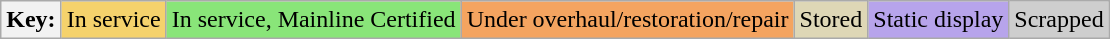<table class="wikitable">
<tr>
<th>Key:</th>
<td bgcolor=#F5D26C>In service</td>
<td bgcolor=#89E579>In service, Mainline Certified</td>
<td bgcolor=#f4a460>Under overhaul/restoration/repair</td>
<td bgcolor=#DED7B6>Stored</td>
<td bgcolor=#B7A4EB>Static display</td>
<td bgcolor=#cecece>Scrapped</td>
</tr>
</table>
